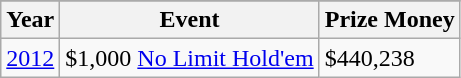<table class="wikitable">
<tr>
</tr>
<tr>
<th>Year</th>
<th>Event</th>
<th>Prize Money</th>
</tr>
<tr>
<td><a href='#'>2012</a></td>
<td>$1,000 <a href='#'>No Limit Hold'em</a></td>
<td>$440,238</td>
</tr>
</table>
